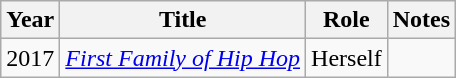<table class="wikitable sortable">
<tr>
<th>Year</th>
<th>Title</th>
<th>Role</th>
<th>Notes</th>
</tr>
<tr>
<td>2017</td>
<td><em><a href='#'>First Family of Hip Hop</a></em></td>
<td>Herself</td>
<td></td>
</tr>
</table>
